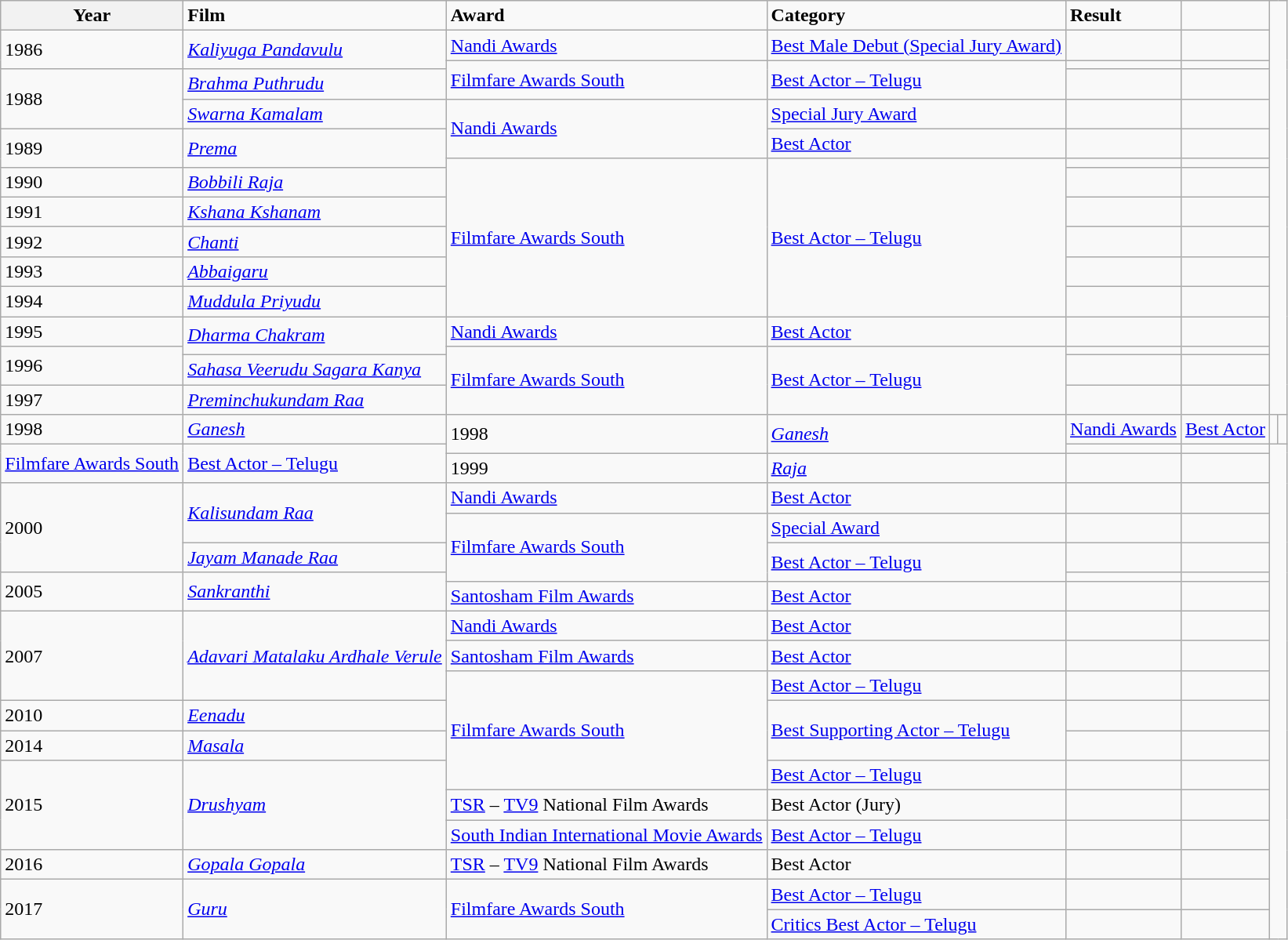<table class="wikitable sortable">
<tr>
<th><strong>Year</strong></th>
<td><strong>Film</strong></td>
<td><strong>Award</strong></td>
<td><strong>Category</strong></td>
<td><strong>Result</strong></td>
<td><strong></strong></td>
</tr>
<tr>
<td rowspan="2">1986</td>
<td rowspan="2"><em><a href='#'>Kaliyuga Pandavulu</a></em></td>
<td><a href='#'>Nandi Awards</a></td>
<td><a href='#'>Best Male Debut (Special Jury Award)</a></td>
<td></td>
<td></td>
</tr>
<tr>
<td rowspan="2"><a href='#'>Filmfare Awards South</a></td>
<td rowspan="2"><a href='#'>Best Actor – Telugu</a></td>
<td></td>
<td></td>
</tr>
<tr>
<td rowspan="2">1988</td>
<td><em><a href='#'>Brahma Puthrudu</a></em></td>
<td></td>
<td></td>
</tr>
<tr>
<td><em><a href='#'>Swarna Kamalam</a></em></td>
<td rowspan="2"><a href='#'>Nandi Awards</a></td>
<td><a href='#'>Special Jury Award</a></td>
<td></td>
<td></td>
</tr>
<tr>
<td rowspan="2">1989</td>
<td rowspan="2"><em><a href='#'>Prema</a></em></td>
<td><a href='#'>Best Actor</a></td>
<td></td>
<td></td>
</tr>
<tr>
<td rowspan="6"><a href='#'>Filmfare Awards South</a></td>
<td rowspan="6"><a href='#'>Best Actor – Telugu</a></td>
<td></td>
<td></td>
</tr>
<tr>
<td>1990</td>
<td><em><a href='#'>Bobbili Raja</a></em></td>
<td></td>
<td></td>
</tr>
<tr>
<td>1991</td>
<td><em><a href='#'>Kshana Kshanam</a></em></td>
<td></td>
<td></td>
</tr>
<tr>
<td>1992</td>
<td><em><a href='#'>Chanti</a></em></td>
<td></td>
<td></td>
</tr>
<tr>
<td>1993</td>
<td><em><a href='#'>Abbaigaru</a></em></td>
<td></td>
<td></td>
</tr>
<tr>
<td>1994</td>
<td><em><a href='#'>Muddula Priyudu</a></em></td>
<td></td>
<td></td>
</tr>
<tr>
<td>1995</td>
<td rowspan="2"><em><a href='#'>Dharma Chakram</a></em></td>
<td><a href='#'>Nandi Awards</a></td>
<td><a href='#'>Best Actor</a></td>
<td></td>
<td></td>
</tr>
<tr>
<td rowspan="2">1996</td>
<td rowspan="3"><a href='#'>Filmfare Awards South</a></td>
<td rowspan="3"><a href='#'>Best Actor – Telugu</a></td>
<td></td>
<td></td>
</tr>
<tr>
<td><em><a href='#'>Sahasa Veerudu Sagara Kanya</a></em></td>
<td></td>
<td></td>
</tr>
<tr>
<td>1997</td>
<td><em><a href='#'>Preminchukundam Raa</a></em></td>
<td></td>
<td></td>
</tr>
<tr>
<td rowspan="1">1998</td>
<td rowspan="1"><em><a href='#'>Ganesh</a></em></td>
<td rowspan="2">1998</td>
<td rowspan="2"><em><a href='#'>Ganesh</a></em></td>
<td><a href='#'>Nandi Awards</a></td>
<td><a href='#'>Best Actor</a></td>
<td></td>
<td></td>
</tr>
<tr>
<td rowspan="2"><a href='#'>Filmfare Awards South</a></td>
<td rowspan="2"><a href='#'>Best Actor – Telugu</a></td>
<td></td>
<td></td>
</tr>
<tr>
<td>1999</td>
<td><em><a href='#'>Raja</a></em></td>
<td></td>
<td></td>
</tr>
<tr>
<td rowspan="3">2000</td>
<td rowspan="2"><em><a href='#'>Kalisundam Raa</a></em></td>
<td><a href='#'>Nandi Awards</a></td>
<td><a href='#'>Best Actor</a></td>
<td></td>
<td></td>
</tr>
<tr>
<td rowspan="3"><a href='#'>Filmfare Awards South</a></td>
<td><a href='#'>Special Award</a></td>
<td></td>
<td></td>
</tr>
<tr>
<td><em><a href='#'>Jayam Manade Raa</a></em></td>
<td rowspan="2"><a href='#'>Best Actor – Telugu</a></td>
<td></td>
<td></td>
</tr>
<tr>
<td rowspan="2">2005</td>
<td rowspan="2"><em><a href='#'>Sankranthi</a></em></td>
<td></td>
<td></td>
</tr>
<tr>
<td><a href='#'>Santosham Film Awards</a></td>
<td><a href='#'>Best Actor</a></td>
<td></td>
<td></td>
</tr>
<tr>
<td rowspan="3">2007</td>
<td rowspan="3"><em><a href='#'>Adavari Matalaku Ardhale Verule</a></em></td>
<td><a href='#'>Nandi Awards</a></td>
<td><a href='#'>Best Actor</a></td>
<td></td>
<td></td>
</tr>
<tr>
<td><a href='#'>Santosham Film Awards</a></td>
<td><a href='#'>Best Actor</a></td>
<td></td>
<td></td>
</tr>
<tr>
<td rowspan="4"><a href='#'>Filmfare Awards South</a></td>
<td><a href='#'>Best Actor – Telugu</a></td>
<td></td>
<td></td>
</tr>
<tr>
<td>2010</td>
<td><em><a href='#'>Eenadu</a></em></td>
<td rowspan="2"><a href='#'>Best Supporting Actor – Telugu</a></td>
<td></td>
<td></td>
</tr>
<tr>
<td>2014</td>
<td><em><a href='#'>Masala</a></em></td>
<td></td>
<td></td>
</tr>
<tr>
<td rowspan="3">2015</td>
<td rowspan="3"><em><a href='#'>Drushyam</a></em></td>
<td><a href='#'>Best Actor – Telugu</a></td>
<td></td>
<td></td>
</tr>
<tr>
<td><a href='#'>TSR</a> – <a href='#'>TV9</a> National Film Awards</td>
<td>Best Actor (Jury)</td>
<td></td>
<td></td>
</tr>
<tr>
<td><a href='#'>South Indian International Movie Awards</a></td>
<td><a href='#'>Best Actor – Telugu</a></td>
<td></td>
<td></td>
</tr>
<tr>
<td>2016</td>
<td><a href='#'><em>Gopala Gopala</em></a></td>
<td><a href='#'>TSR</a> – <a href='#'>TV9</a> National Film Awards</td>
<td>Best Actor</td>
<td></td>
<td></td>
</tr>
<tr>
<td rowspan="2">2017</td>
<td rowspan="2"><a href='#'><em>Guru</em></a></td>
<td rowspan="2"><a href='#'>Filmfare Awards South</a></td>
<td><a href='#'>Best Actor – Telugu</a></td>
<td></td>
<td></td>
</tr>
<tr>
<td><a href='#'>Critics Best Actor – Telugu</a></td>
<td></td>
<td></td>
</tr>
</table>
